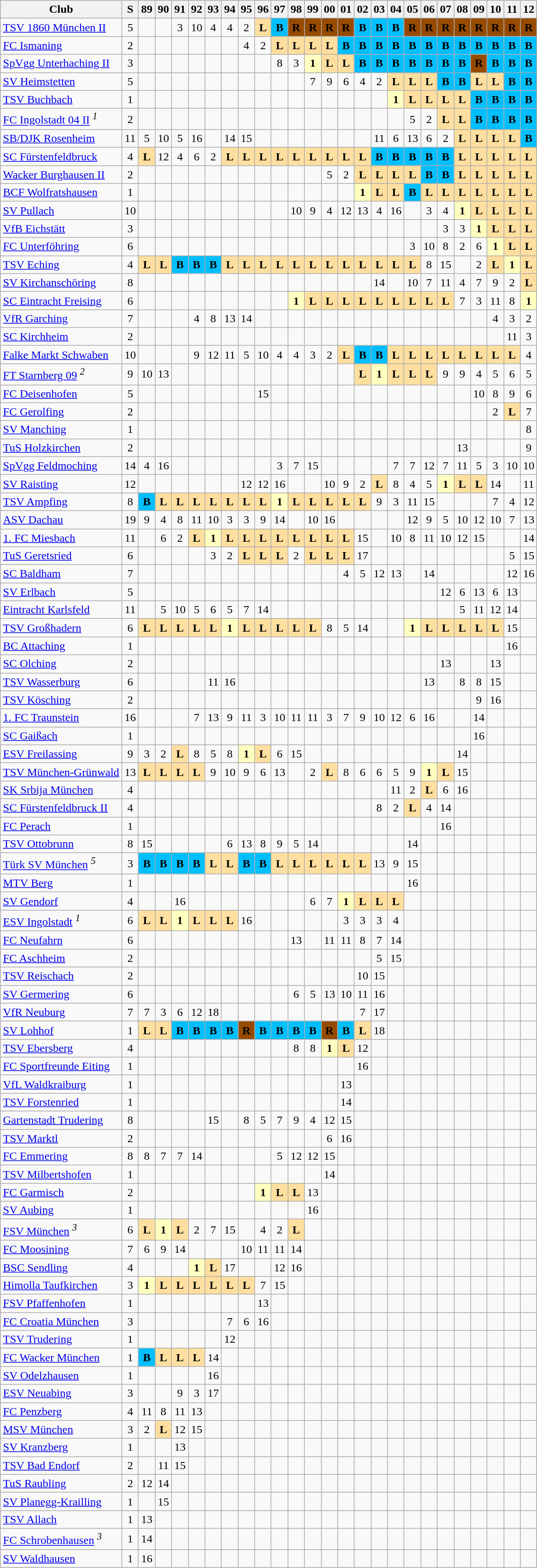<table class="wikitable sortable">
<tr>
<th>Club</th>
<th>S</th>
<th class="unsortable">89</th>
<th class="unsortable">90</th>
<th class="unsortable">91</th>
<th class="unsortable">92</th>
<th class="unsortable">93</th>
<th class="unsortable">94</th>
<th class="unsortable">95</th>
<th class="unsortable">96</th>
<th class="unsortable">97</th>
<th class="unsortable">98</th>
<th class="unsortable">99</th>
<th class="unsortable">00</th>
<th class="unsortable">01</th>
<th class="unsortable">02</th>
<th class="unsortable">03</th>
<th class="unsortable">04</th>
<th class="unsortable">05</th>
<th class="unsortable">06</th>
<th class="unsortable">07</th>
<th class="unsortable">08</th>
<th class="unsortable">09</th>
<th class="unsortable">10</th>
<th class="unsortable">11</th>
<th class="unsortable">12</th>
</tr>
<tr align="center">
<td align="left"><a href='#'>TSV 1860 München II</a></td>
<td>5</td>
<td></td>
<td></td>
<td>3</td>
<td>10</td>
<td>4</td>
<td>4</td>
<td>2</td>
<td style="background:#ffdf9f"><strong>L</strong></td>
<td style="background:#00BFFF"><strong>B</strong></td>
<td style="background:#964B00"><strong>R</strong></td>
<td style="background:#964B00"><strong>R</strong></td>
<td style="background:#964B00"><strong>R</strong></td>
<td style="background:#964B00"><strong>R</strong></td>
<td style="background:#00BFFF"><strong>B</strong></td>
<td style="background:#00BFFF"><strong>B</strong></td>
<td style="background:#00BFFF"><strong>B</strong></td>
<td style="background:#964B00"><strong>R</strong></td>
<td style="background:#964B00"><strong>R</strong></td>
<td style="background:#964B00"><strong>R</strong></td>
<td style="background:#964B00"><strong>R</strong></td>
<td style="background:#964B00"><strong>R</strong></td>
<td style="background:#964B00"><strong>R</strong></td>
<td style="background:#964B00"><strong>R</strong></td>
<td style="background:#964B00"><strong>R</strong></td>
</tr>
<tr align="center">
<td align="left"><a href='#'>FC Ismaning</a></td>
<td>2</td>
<td></td>
<td></td>
<td></td>
<td></td>
<td></td>
<td></td>
<td>4</td>
<td>2</td>
<td style="background:#ffdf9f"><strong>L</strong></td>
<td style="background:#ffdf9f"><strong>L</strong></td>
<td style="background:#ffdf9f"><strong>L</strong></td>
<td style="background:#ffdf9f"><strong>L</strong></td>
<td style="background:#00BFFF"><strong>B</strong></td>
<td style="background:#00BFFF"><strong>B</strong></td>
<td style="background:#00BFFF"><strong>B</strong></td>
<td style="background:#00BFFF"><strong>B</strong></td>
<td style="background:#00BFFF"><strong>B</strong></td>
<td style="background:#00BFFF"><strong>B</strong></td>
<td style="background:#00BFFF"><strong>B</strong></td>
<td style="background:#00BFFF"><strong>B</strong></td>
<td style="background:#00BFFF"><strong>B</strong></td>
<td style="background:#00BFFF"><strong>B</strong></td>
<td style="background:#00BFFF"><strong>B</strong></td>
<td style="background:#00BFFF"><strong>B</strong></td>
</tr>
<tr align="center">
<td align="left"><a href='#'>SpVgg Unterhaching II</a></td>
<td>3</td>
<td></td>
<td></td>
<td></td>
<td></td>
<td></td>
<td></td>
<td></td>
<td></td>
<td>8</td>
<td>3</td>
<td style="background:#ffffbf"><strong>1</strong></td>
<td style="background:#ffdf9f"><strong>L</strong></td>
<td style="background:#ffdf9f"><strong>L</strong></td>
<td style="background:#00BFFF"><strong>B</strong></td>
<td style="background:#00BFFF"><strong>B</strong></td>
<td style="background:#00BFFF"><strong>B</strong></td>
<td style="background:#00BFFF"><strong>B</strong></td>
<td style="background:#00BFFF"><strong>B</strong></td>
<td style="background:#00BFFF"><strong>B</strong></td>
<td style="background:#00BFFF"><strong>B</strong></td>
<td style="background:#964B00"><strong>R</strong></td>
<td style="background:#00BFFF"><strong>B</strong></td>
<td style="background:#00BFFF"><strong>B</strong></td>
<td style="background:#00BFFF"><strong>B</strong></td>
</tr>
<tr align="center">
<td align="left"><a href='#'>SV Heimstetten</a></td>
<td>5</td>
<td></td>
<td></td>
<td></td>
<td></td>
<td></td>
<td></td>
<td></td>
<td></td>
<td></td>
<td></td>
<td>7</td>
<td>9</td>
<td>6</td>
<td>4</td>
<td>2</td>
<td style="background:#ffdf9f"><strong>L</strong></td>
<td style="background:#ffdf9f"><strong>L</strong></td>
<td style="background:#ffdf9f"><strong>L</strong></td>
<td style="background:#00BFFF"><strong>B</strong></td>
<td style="background:#00BFFF"><strong>B</strong></td>
<td style="background:#ffdf9f"><strong>L</strong></td>
<td style="background:#ffdf9f"><strong>L</strong></td>
<td style="background:#00BFFF"><strong>B</strong></td>
<td style="background:#00BFFF"><strong>B</strong></td>
</tr>
<tr align="center">
<td align="left"><a href='#'>TSV Buchbach</a></td>
<td>1</td>
<td></td>
<td></td>
<td></td>
<td></td>
<td></td>
<td></td>
<td></td>
<td></td>
<td></td>
<td></td>
<td></td>
<td></td>
<td></td>
<td></td>
<td></td>
<td style="background:#ffffbf"><strong>1</strong></td>
<td style="background:#ffdf9f"><strong>L</strong></td>
<td style="background:#ffdf9f"><strong>L</strong></td>
<td style="background:#ffdf9f"><strong>L</strong></td>
<td style="background:#ffdf9f"><strong>L</strong></td>
<td style="background:#00BFFF"><strong>B</strong></td>
<td style="background:#00BFFF"><strong>B</strong></td>
<td style="background:#00BFFF"><strong>B</strong></td>
<td style="background:#00BFFF"><strong>B</strong></td>
</tr>
<tr align="center">
<td align="left"><a href='#'>FC Ingolstadt 04 II</a> <sup><em>1</em></sup></td>
<td>2</td>
<td></td>
<td></td>
<td></td>
<td></td>
<td></td>
<td></td>
<td></td>
<td></td>
<td></td>
<td></td>
<td></td>
<td></td>
<td></td>
<td></td>
<td></td>
<td></td>
<td>5</td>
<td>2</td>
<td style="background:#ffdf9f"><strong>L</strong></td>
<td style="background:#ffdf9f"><strong>L</strong></td>
<td style="background:#00BFFF"><strong>B</strong></td>
<td style="background:#00BFFF"><strong>B</strong></td>
<td style="background:#00BFFF"><strong>B</strong></td>
<td style="background:#00BFFF"><strong>B</strong></td>
</tr>
<tr align="center">
<td align="left"><a href='#'>SB/DJK Rosenheim</a></td>
<td>11</td>
<td>5</td>
<td>10</td>
<td>5</td>
<td>16</td>
<td></td>
<td>14</td>
<td>15</td>
<td></td>
<td></td>
<td></td>
<td></td>
<td></td>
<td></td>
<td></td>
<td>11</td>
<td>6</td>
<td>13</td>
<td>6</td>
<td>2</td>
<td style="background:#ffdf9f"><strong>L</strong></td>
<td style="background:#ffdf9f"><strong>L</strong></td>
<td style="background:#ffdf9f"><strong>L</strong></td>
<td style="background:#ffdf9f"><strong>L</strong></td>
<td style="background:#00BFFF"><strong>B</strong></td>
</tr>
<tr align="center">
<td align="left"><a href='#'>SC Fürstenfeldbruck</a></td>
<td>4</td>
<td style="background:#ffdf9f"><strong>L</strong></td>
<td>12</td>
<td>4</td>
<td>6</td>
<td>2</td>
<td style="background:#ffdf9f"><strong>L</strong></td>
<td style="background:#ffdf9f"><strong>L</strong></td>
<td style="background:#ffdf9f"><strong>L</strong></td>
<td style="background:#ffdf9f"><strong>L</strong></td>
<td style="background:#ffdf9f"><strong>L</strong></td>
<td style="background:#ffdf9f"><strong>L</strong></td>
<td style="background:#ffdf9f"><strong>L</strong></td>
<td style="background:#ffdf9f"><strong>L</strong></td>
<td style="background:#ffdf9f"><strong>L</strong></td>
<td style="background:#00BFFF"><strong>B</strong></td>
<td style="background:#00BFFF"><strong>B</strong></td>
<td style="background:#00BFFF"><strong>B</strong></td>
<td style="background:#00BFFF"><strong>B</strong></td>
<td style="background:#00BFFF"><strong>B</strong></td>
<td style="background:#ffdf9f"><strong>L</strong></td>
<td style="background:#ffdf9f"><strong>L</strong></td>
<td style="background:#ffdf9f"><strong>L</strong></td>
<td style="background:#ffdf9f"><strong>L</strong></td>
<td style="background:#ffdf9f"><strong>L</strong></td>
</tr>
<tr align="center">
<td align="left"><a href='#'>Wacker Burghausen II</a></td>
<td>2</td>
<td></td>
<td></td>
<td></td>
<td></td>
<td></td>
<td></td>
<td></td>
<td></td>
<td></td>
<td></td>
<td></td>
<td>5</td>
<td>2</td>
<td style="background:#ffdf9f"><strong>L</strong></td>
<td style="background:#ffdf9f"><strong>L</strong></td>
<td style="background:#ffdf9f"><strong>L</strong></td>
<td style="background:#ffdf9f"><strong>L</strong></td>
<td style="background:#00BFFF"><strong>B</strong></td>
<td style="background:#00BFFF"><strong>B</strong></td>
<td style="background:#ffdf9f"><strong>L</strong></td>
<td style="background:#ffdf9f"><strong>L</strong></td>
<td style="background:#ffdf9f"><strong>L</strong></td>
<td style="background:#ffdf9f"><strong>L</strong></td>
<td style="background:#ffdf9f"><strong>L</strong></td>
</tr>
<tr align="center">
<td align="left"><a href='#'>BCF Wolfratshausen</a></td>
<td>1</td>
<td></td>
<td></td>
<td></td>
<td></td>
<td></td>
<td></td>
<td></td>
<td></td>
<td></td>
<td></td>
<td></td>
<td></td>
<td></td>
<td style="background:#ffffbf"><strong>1</strong></td>
<td style="background:#ffdf9f"><strong>L</strong></td>
<td style="background:#ffdf9f"><strong>L</strong></td>
<td style="background:#00BFFF"><strong>B</strong></td>
<td style="background:#ffdf9f"><strong>L</strong></td>
<td style="background:#ffdf9f"><strong>L</strong></td>
<td style="background:#ffdf9f"><strong>L</strong></td>
<td style="background:#ffdf9f"><strong>L</strong></td>
<td style="background:#ffdf9f"><strong>L</strong></td>
<td style="background:#ffdf9f"><strong>L</strong></td>
<td style="background:#ffdf9f"><strong>L</strong></td>
</tr>
<tr align="center">
<td align="left"><a href='#'>SV Pullach</a></td>
<td>10</td>
<td></td>
<td></td>
<td></td>
<td></td>
<td></td>
<td></td>
<td></td>
<td></td>
<td></td>
<td>10</td>
<td>9</td>
<td>4</td>
<td>12</td>
<td>13</td>
<td>4</td>
<td>16</td>
<td></td>
<td>3</td>
<td>4</td>
<td style="background:#ffffbf"><strong>1</strong></td>
<td style="background:#ffdf9f"><strong>L</strong></td>
<td style="background:#ffdf9f"><strong>L</strong></td>
<td style="background:#ffdf9f"><strong>L</strong></td>
<td style="background:#ffdf9f"><strong>L</strong></td>
</tr>
<tr align="center">
<td align="left"><a href='#'>VfB Eichstätt</a></td>
<td>3</td>
<td></td>
<td></td>
<td></td>
<td></td>
<td></td>
<td></td>
<td></td>
<td></td>
<td></td>
<td></td>
<td></td>
<td></td>
<td></td>
<td></td>
<td></td>
<td></td>
<td></td>
<td></td>
<td>3</td>
<td>3</td>
<td style="background:#ffffbf"><strong>1</strong></td>
<td style="background:#ffdf9f"><strong>L</strong></td>
<td style="background:#ffdf9f"><strong>L</strong></td>
<td style="background:#ffdf9f"><strong>L</strong></td>
</tr>
<tr align="center">
<td align="left"><a href='#'>FC Unterföhring</a></td>
<td>6</td>
<td></td>
<td></td>
<td></td>
<td></td>
<td></td>
<td></td>
<td></td>
<td></td>
<td></td>
<td></td>
<td></td>
<td></td>
<td></td>
<td></td>
<td></td>
<td></td>
<td>3</td>
<td>10</td>
<td>8</td>
<td>2</td>
<td>6</td>
<td style="background:#ffffbf"><strong>1</strong></td>
<td style="background:#ffdf9f"><strong>L</strong></td>
<td style="background:#ffdf9f"><strong>L</strong></td>
</tr>
<tr align="center">
<td align="left"><a href='#'>TSV Eching</a></td>
<td>4</td>
<td style="background:#ffdf9f"><strong>L</strong></td>
<td style="background:#ffdf9f"><strong>L</strong></td>
<td style="background:#00BFFF"><strong>B</strong></td>
<td style="background:#00BFFF"><strong>B</strong></td>
<td style="background:#00BFFF"><strong>B</strong></td>
<td style="background:#ffdf9f"><strong>L</strong></td>
<td style="background:#ffdf9f"><strong>L</strong></td>
<td style="background:#ffdf9f"><strong>L</strong></td>
<td style="background:#ffdf9f"><strong>L</strong></td>
<td style="background:#ffdf9f"><strong>L</strong></td>
<td style="background:#ffdf9f"><strong>L</strong></td>
<td style="background:#ffdf9f"><strong>L</strong></td>
<td style="background:#ffdf9f"><strong>L</strong></td>
<td style="background:#ffdf9f"><strong>L</strong></td>
<td style="background:#ffdf9f"><strong>L</strong></td>
<td style="background:#ffdf9f"><strong>L</strong></td>
<td style="background:#ffdf9f"><strong>L</strong></td>
<td>8</td>
<td>15</td>
<td></td>
<td>2</td>
<td style="background:#ffdf9f"><strong>L</strong></td>
<td style="background:#ffffbf"><strong>1</strong></td>
<td style="background:#ffdf9f"><strong>L</strong></td>
</tr>
<tr align="center">
<td align="left"><a href='#'>SV Kirchanschöring</a></td>
<td>8</td>
<td></td>
<td></td>
<td></td>
<td></td>
<td></td>
<td></td>
<td></td>
<td></td>
<td></td>
<td></td>
<td></td>
<td></td>
<td></td>
<td></td>
<td>14</td>
<td></td>
<td>10</td>
<td>7</td>
<td>11</td>
<td>4</td>
<td>7</td>
<td>9</td>
<td>2</td>
<td style="background:#ffdf9f"><strong>L</strong></td>
</tr>
<tr align="center">
<td align="left"><a href='#'>SC Eintracht Freising</a></td>
<td>6</td>
<td></td>
<td></td>
<td></td>
<td></td>
<td></td>
<td></td>
<td></td>
<td></td>
<td></td>
<td style="background:#ffffbf"><strong>1</strong></td>
<td style="background:#ffdf9f"><strong>L</strong></td>
<td style="background:#ffdf9f"><strong>L</strong></td>
<td style="background:#ffdf9f"><strong>L</strong></td>
<td style="background:#ffdf9f"><strong>L</strong></td>
<td style="background:#ffdf9f"><strong>L</strong></td>
<td style="background:#ffdf9f"><strong>L</strong></td>
<td style="background:#ffdf9f"><strong>L</strong></td>
<td style="background:#ffdf9f"><strong>L</strong></td>
<td style="background:#ffdf9f"><strong>L</strong></td>
<td>7</td>
<td>3</td>
<td>11</td>
<td>8</td>
<td style="background:#ffffbf"><strong>1</strong></td>
</tr>
<tr align="center">
<td align="left"><a href='#'>VfR Garching</a></td>
<td>7</td>
<td></td>
<td></td>
<td></td>
<td>4</td>
<td>8</td>
<td>13</td>
<td>14</td>
<td></td>
<td></td>
<td></td>
<td></td>
<td></td>
<td></td>
<td></td>
<td></td>
<td></td>
<td></td>
<td></td>
<td></td>
<td></td>
<td></td>
<td>4</td>
<td>3</td>
<td>2</td>
</tr>
<tr align="center">
<td align="left"><a href='#'>SC Kirchheim</a></td>
<td>2</td>
<td></td>
<td></td>
<td></td>
<td></td>
<td></td>
<td></td>
<td></td>
<td></td>
<td></td>
<td></td>
<td></td>
<td></td>
<td></td>
<td></td>
<td></td>
<td></td>
<td></td>
<td></td>
<td></td>
<td></td>
<td></td>
<td></td>
<td>11</td>
<td>3</td>
</tr>
<tr align="center">
<td align="left"><a href='#'>Falke Markt Schwaben</a></td>
<td>10</td>
<td></td>
<td></td>
<td></td>
<td>9</td>
<td>12</td>
<td>11</td>
<td>5</td>
<td>10</td>
<td>4</td>
<td>4</td>
<td>3</td>
<td>2</td>
<td style="background:#ffdf9f"><strong>L</strong></td>
<td style="background:#00BFFF"><strong>B</strong></td>
<td style="background:#00BFFF"><strong>B</strong></td>
<td style="background:#ffdf9f"><strong>L</strong></td>
<td style="background:#ffdf9f"><strong>L</strong></td>
<td style="background:#ffdf9f"><strong>L</strong></td>
<td style="background:#ffdf9f"><strong>L</strong></td>
<td style="background:#ffdf9f"><strong>L</strong></td>
<td style="background:#ffdf9f"><strong>L</strong></td>
<td style="background:#ffdf9f"><strong>L</strong></td>
<td style="background:#ffdf9f"><strong>L</strong></td>
<td>4</td>
</tr>
<tr align="center">
<td align="left"><a href='#'>FT Starnberg 09</a> <sup><em>2</em></sup></td>
<td>9</td>
<td>10</td>
<td>13</td>
<td></td>
<td></td>
<td></td>
<td></td>
<td></td>
<td></td>
<td></td>
<td></td>
<td></td>
<td></td>
<td></td>
<td style="background:#ffdf9f"><strong>L</strong></td>
<td style="background:#ffffbf"><strong>1</strong></td>
<td style="background:#ffdf9f"><strong>L</strong></td>
<td style="background:#ffdf9f"><strong>L</strong></td>
<td style="background:#ffdf9f"><strong>L</strong></td>
<td>9</td>
<td>9</td>
<td>4</td>
<td>5</td>
<td>6</td>
<td>5</td>
</tr>
<tr align="center">
<td align="left"><a href='#'>FC Deisenhofen</a></td>
<td>5</td>
<td></td>
<td></td>
<td></td>
<td></td>
<td></td>
<td></td>
<td></td>
<td>15</td>
<td></td>
<td></td>
<td></td>
<td></td>
<td></td>
<td></td>
<td></td>
<td></td>
<td></td>
<td></td>
<td></td>
<td></td>
<td>10</td>
<td>8</td>
<td>9</td>
<td>6</td>
</tr>
<tr align="center">
<td align="left"><a href='#'>FC Gerolfing</a></td>
<td>2</td>
<td></td>
<td></td>
<td></td>
<td></td>
<td></td>
<td></td>
<td></td>
<td></td>
<td></td>
<td></td>
<td></td>
<td></td>
<td></td>
<td></td>
<td></td>
<td></td>
<td></td>
<td></td>
<td></td>
<td></td>
<td></td>
<td>2</td>
<td style="background:#ffdf9f"><strong>L</strong></td>
<td>7</td>
</tr>
<tr align="center">
<td align="left"><a href='#'>SV Manching</a></td>
<td>1</td>
<td></td>
<td></td>
<td></td>
<td></td>
<td></td>
<td></td>
<td></td>
<td></td>
<td></td>
<td></td>
<td></td>
<td></td>
<td></td>
<td></td>
<td></td>
<td></td>
<td></td>
<td></td>
<td></td>
<td></td>
<td></td>
<td></td>
<td></td>
<td>8</td>
</tr>
<tr align="center">
<td align="left"><a href='#'>TuS Holzkirchen</a></td>
<td>2</td>
<td></td>
<td></td>
<td></td>
<td></td>
<td></td>
<td></td>
<td></td>
<td></td>
<td></td>
<td></td>
<td></td>
<td></td>
<td></td>
<td></td>
<td></td>
<td></td>
<td></td>
<td></td>
<td></td>
<td>13</td>
<td></td>
<td></td>
<td></td>
<td>9</td>
</tr>
<tr align="center">
<td align="left"><a href='#'>SpVgg Feldmoching</a></td>
<td>14</td>
<td>4</td>
<td>16</td>
<td></td>
<td></td>
<td></td>
<td></td>
<td></td>
<td></td>
<td>3</td>
<td>7</td>
<td>15</td>
<td></td>
<td></td>
<td></td>
<td></td>
<td>7</td>
<td>7</td>
<td>12</td>
<td>7</td>
<td>11</td>
<td>5</td>
<td>3</td>
<td>10</td>
<td>10</td>
</tr>
<tr align="center">
<td align="left"><a href='#'>SV Raisting</a></td>
<td>12</td>
<td></td>
<td></td>
<td></td>
<td></td>
<td></td>
<td></td>
<td>12</td>
<td>12</td>
<td>16</td>
<td></td>
<td></td>
<td>10</td>
<td>9</td>
<td>2</td>
<td style="background:#ffdf9f"><strong>L</strong></td>
<td>8</td>
<td>4</td>
<td>5</td>
<td style="background:#ffffbf"><strong>1</strong></td>
<td style="background:#ffdf9f"><strong>L</strong></td>
<td style="background:#ffdf9f"><strong>L</strong></td>
<td>14</td>
<td></td>
<td>11</td>
</tr>
<tr align="center">
<td align="left"><a href='#'>TSV Ampfing</a></td>
<td>8</td>
<td style="background:#00BFFF"><strong>B</strong></td>
<td style="background:#ffdf9f"><strong>L</strong></td>
<td style="background:#ffdf9f"><strong>L</strong></td>
<td style="background:#ffdf9f"><strong>L</strong></td>
<td style="background:#ffdf9f"><strong>L</strong></td>
<td style="background:#ffdf9f"><strong>L</strong></td>
<td style="background:#ffdf9f"><strong>L</strong></td>
<td style="background:#ffdf9f"><strong>L</strong></td>
<td style="background:#ffffbf"><strong>1</strong></td>
<td style="background:#ffdf9f"><strong>L</strong></td>
<td style="background:#ffdf9f"><strong>L</strong></td>
<td style="background:#ffdf9f"><strong>L</strong></td>
<td style="background:#ffdf9f"><strong>L</strong></td>
<td style="background:#ffdf9f"><strong>L</strong></td>
<td>9</td>
<td>3</td>
<td>11</td>
<td>15</td>
<td></td>
<td></td>
<td></td>
<td>7</td>
<td>4</td>
<td>12</td>
</tr>
<tr align="center">
<td align="left"><a href='#'>ASV Dachau</a></td>
<td>19</td>
<td>9</td>
<td>4</td>
<td>8</td>
<td>11</td>
<td>10</td>
<td>3</td>
<td>3</td>
<td>9</td>
<td>14</td>
<td></td>
<td>10</td>
<td>16</td>
<td></td>
<td></td>
<td></td>
<td></td>
<td>12</td>
<td>9</td>
<td>5</td>
<td>10</td>
<td>12</td>
<td>10</td>
<td>7</td>
<td>13</td>
</tr>
<tr align="center">
<td align="left"><a href='#'>1. FC Miesbach</a></td>
<td>11</td>
<td></td>
<td>6</td>
<td>2</td>
<td style="background:#ffdf9f"><strong>L</strong></td>
<td style="background:#ffffbf"><strong>1</strong></td>
<td style="background:#ffdf9f"><strong>L</strong></td>
<td style="background:#ffdf9f"><strong>L</strong></td>
<td style="background:#ffdf9f"><strong>L</strong></td>
<td style="background:#ffdf9f"><strong>L</strong></td>
<td style="background:#ffdf9f"><strong>L</strong></td>
<td style="background:#ffdf9f"><strong>L</strong></td>
<td style="background:#ffdf9f"><strong>L</strong></td>
<td style="background:#ffdf9f"><strong>L</strong></td>
<td>15</td>
<td></td>
<td>10</td>
<td>8</td>
<td>11</td>
<td>10</td>
<td>12</td>
<td>15</td>
<td></td>
<td></td>
<td>14</td>
</tr>
<tr align="center">
<td align="left"><a href='#'>TuS Geretsried</a></td>
<td>6</td>
<td></td>
<td></td>
<td></td>
<td></td>
<td>3</td>
<td>2</td>
<td style="background:#ffdf9f"><strong>L</strong></td>
<td style="background:#ffdf9f"><strong>L</strong></td>
<td style="background:#ffdf9f"><strong>L</strong></td>
<td>2</td>
<td style="background:#ffdf9f"><strong>L</strong></td>
<td style="background:#ffdf9f"><strong>L</strong></td>
<td style="background:#ffdf9f"><strong>L</strong></td>
<td>17</td>
<td></td>
<td></td>
<td></td>
<td></td>
<td></td>
<td></td>
<td></td>
<td></td>
<td>5</td>
<td>15</td>
</tr>
<tr align="center">
<td align="left"><a href='#'>SC Baldham</a></td>
<td>7</td>
<td></td>
<td></td>
<td></td>
<td></td>
<td></td>
<td></td>
<td></td>
<td></td>
<td></td>
<td></td>
<td></td>
<td></td>
<td>4</td>
<td>5</td>
<td>12</td>
<td>13</td>
<td></td>
<td>14</td>
<td></td>
<td></td>
<td></td>
<td></td>
<td>12</td>
<td>16</td>
</tr>
<tr align="center">
<td align="left"><a href='#'>SV Erlbach</a></td>
<td>5</td>
<td></td>
<td></td>
<td></td>
<td></td>
<td></td>
<td></td>
<td></td>
<td></td>
<td></td>
<td></td>
<td></td>
<td></td>
<td></td>
<td></td>
<td></td>
<td></td>
<td></td>
<td></td>
<td>12</td>
<td>6</td>
<td>13</td>
<td>6</td>
<td>13</td>
<td></td>
</tr>
<tr align="center">
<td align="left"><a href='#'>Eintracht Karlsfeld</a></td>
<td>11</td>
<td></td>
<td>5</td>
<td>10</td>
<td>5</td>
<td>6</td>
<td>5</td>
<td>7</td>
<td>14</td>
<td></td>
<td></td>
<td></td>
<td></td>
<td></td>
<td></td>
<td></td>
<td></td>
<td></td>
<td></td>
<td></td>
<td>5</td>
<td>11</td>
<td>12</td>
<td>14</td>
<td></td>
</tr>
<tr align="center">
<td align="left"><a href='#'>TSV Großhadern</a></td>
<td>6</td>
<td style="background:#ffdf9f"><strong>L</strong></td>
<td style="background:#ffdf9f"><strong>L</strong></td>
<td style="background:#ffdf9f"><strong>L</strong></td>
<td style="background:#ffdf9f"><strong>L</strong></td>
<td style="background:#ffdf9f"><strong>L</strong></td>
<td style="background:#ffffbf"><strong>1</strong></td>
<td style="background:#ffdf9f"><strong>L</strong></td>
<td style="background:#ffdf9f"><strong>L</strong></td>
<td style="background:#ffdf9f"><strong>L</strong></td>
<td style="background:#ffdf9f"><strong>L</strong></td>
<td style="background:#ffdf9f"><strong>L</strong></td>
<td>8</td>
<td>5</td>
<td>14</td>
<td></td>
<td></td>
<td style="background:#ffffbf"><strong>1</strong></td>
<td style="background:#ffdf9f"><strong>L</strong></td>
<td style="background:#ffdf9f"><strong>L</strong></td>
<td style="background:#ffdf9f"><strong>L</strong></td>
<td style="background:#ffdf9f"><strong>L</strong></td>
<td style="background:#ffdf9f"><strong>L</strong></td>
<td>15</td>
<td></td>
</tr>
<tr align="center">
<td align="left"><a href='#'>BC Attaching</a></td>
<td>1</td>
<td></td>
<td></td>
<td></td>
<td></td>
<td></td>
<td></td>
<td></td>
<td></td>
<td></td>
<td></td>
<td></td>
<td></td>
<td></td>
<td></td>
<td></td>
<td></td>
<td></td>
<td></td>
<td></td>
<td></td>
<td></td>
<td></td>
<td>16</td>
<td></td>
</tr>
<tr align="center">
<td align="left"><a href='#'>SC Olching</a></td>
<td>2</td>
<td></td>
<td></td>
<td></td>
<td></td>
<td></td>
<td></td>
<td></td>
<td></td>
<td></td>
<td></td>
<td></td>
<td></td>
<td></td>
<td></td>
<td></td>
<td></td>
<td></td>
<td></td>
<td>13</td>
<td></td>
<td></td>
<td>13</td>
<td></td>
<td></td>
</tr>
<tr align="center">
<td align="left"><a href='#'>TSV Wasserburg</a></td>
<td>6</td>
<td></td>
<td></td>
<td></td>
<td></td>
<td>11</td>
<td>16</td>
<td></td>
<td></td>
<td></td>
<td></td>
<td></td>
<td></td>
<td></td>
<td></td>
<td></td>
<td></td>
<td></td>
<td>13</td>
<td></td>
<td>8</td>
<td>8</td>
<td>15</td>
<td></td>
<td></td>
</tr>
<tr align="center">
<td align="left"><a href='#'>TSV Kösching</a></td>
<td>2</td>
<td></td>
<td></td>
<td></td>
<td></td>
<td></td>
<td></td>
<td></td>
<td></td>
<td></td>
<td></td>
<td></td>
<td></td>
<td></td>
<td></td>
<td></td>
<td></td>
<td></td>
<td></td>
<td></td>
<td></td>
<td>9</td>
<td>16</td>
<td></td>
<td></td>
</tr>
<tr align="center">
<td align="left"><a href='#'>1. FC Traunstein</a></td>
<td>16</td>
<td></td>
<td></td>
<td></td>
<td>7</td>
<td>13</td>
<td>9</td>
<td>11</td>
<td>3</td>
<td>10</td>
<td>11</td>
<td>11</td>
<td>3</td>
<td>7</td>
<td>9</td>
<td>10</td>
<td>12</td>
<td>6</td>
<td>16</td>
<td></td>
<td></td>
<td>14</td>
<td></td>
<td></td>
<td></td>
</tr>
<tr align="center">
<td align="left"><a href='#'>SC Gaißach</a></td>
<td>1</td>
<td></td>
<td></td>
<td></td>
<td></td>
<td></td>
<td></td>
<td></td>
<td></td>
<td></td>
<td></td>
<td></td>
<td></td>
<td></td>
<td></td>
<td></td>
<td></td>
<td></td>
<td></td>
<td></td>
<td></td>
<td>16</td>
<td></td>
<td></td>
<td></td>
</tr>
<tr align="center">
<td align="left"><a href='#'>ESV Freilassing</a></td>
<td>9</td>
<td>3</td>
<td>2</td>
<td style="background:#ffdf9f"><strong>L</strong></td>
<td>8</td>
<td>5</td>
<td>8</td>
<td style="background:#ffffbf"><strong>1</strong></td>
<td style="background:#ffdf9f"><strong>L</strong></td>
<td>6</td>
<td>15</td>
<td></td>
<td></td>
<td></td>
<td></td>
<td></td>
<td></td>
<td></td>
<td></td>
<td></td>
<td>14</td>
<td></td>
<td></td>
<td></td>
<td></td>
</tr>
<tr align="center">
<td align="left"><a href='#'>TSV München-Grünwald</a></td>
<td>13</td>
<td style="background:#ffdf9f"><strong>L</strong></td>
<td style="background:#ffdf9f"><strong>L</strong></td>
<td style="background:#ffdf9f"><strong>L</strong></td>
<td style="background:#ffdf9f"><strong>L</strong></td>
<td>9</td>
<td>10</td>
<td>9</td>
<td>6</td>
<td>13</td>
<td></td>
<td>2</td>
<td style="background:#ffdf9f"><strong>L</strong></td>
<td>8</td>
<td>6</td>
<td>6</td>
<td>5</td>
<td>9</td>
<td style="background:#ffffbf"><strong>1</strong></td>
<td style="background:#ffdf9f"><strong>L</strong></td>
<td>15</td>
<td></td>
<td></td>
<td></td>
<td></td>
</tr>
<tr align="center">
<td align="left"><a href='#'>SK Srbija München</a></td>
<td>4</td>
<td></td>
<td></td>
<td></td>
<td></td>
<td></td>
<td></td>
<td></td>
<td></td>
<td></td>
<td></td>
<td></td>
<td></td>
<td></td>
<td></td>
<td></td>
<td>11</td>
<td>2</td>
<td style="background:#ffdf9f"><strong>L</strong></td>
<td>6</td>
<td>16</td>
<td></td>
<td></td>
<td></td>
<td></td>
</tr>
<tr align="center">
<td align="left"><a href='#'>SC Fürstenfeldbruck II</a></td>
<td>4</td>
<td></td>
<td></td>
<td></td>
<td></td>
<td></td>
<td></td>
<td></td>
<td></td>
<td></td>
<td></td>
<td></td>
<td></td>
<td></td>
<td></td>
<td>8</td>
<td>2</td>
<td style="background:#ffdf9f"><strong>L</strong></td>
<td>4</td>
<td>14</td>
<td></td>
<td></td>
<td></td>
<td></td>
<td></td>
</tr>
<tr align="center">
<td align="left"><a href='#'>FC Perach</a></td>
<td>1</td>
<td></td>
<td></td>
<td></td>
<td></td>
<td></td>
<td></td>
<td></td>
<td></td>
<td></td>
<td></td>
<td></td>
<td></td>
<td></td>
<td></td>
<td></td>
<td></td>
<td></td>
<td></td>
<td>16</td>
<td></td>
<td></td>
<td></td>
<td></td>
<td></td>
</tr>
<tr align="center">
<td align="left"><a href='#'>TSV Ottobrunn</a></td>
<td>8</td>
<td>15</td>
<td></td>
<td></td>
<td></td>
<td></td>
<td>6</td>
<td>13</td>
<td>8</td>
<td>9</td>
<td>5</td>
<td>14</td>
<td></td>
<td></td>
<td></td>
<td></td>
<td></td>
<td>14</td>
<td></td>
<td></td>
<td></td>
<td></td>
<td></td>
<td></td>
<td></td>
</tr>
<tr align="center">
<td align="left"><a href='#'>Türk SV München</a> <sup><em>5</em></sup></td>
<td>3</td>
<td style="background:#00BFFF"><strong>B</strong></td>
<td style="background:#00BFFF"><strong>B</strong></td>
<td style="background:#00BFFF"><strong>B</strong></td>
<td style="background:#00BFFF"><strong>B</strong></td>
<td style="background:#ffdf9f"><strong>L</strong></td>
<td style="background:#ffdf9f"><strong>L</strong></td>
<td style="background:#00BFFF"><strong>B</strong></td>
<td style="background:#00BFFF"><strong>B</strong></td>
<td style="background:#ffdf9f"><strong>L</strong></td>
<td style="background:#ffdf9f"><strong>L</strong></td>
<td style="background:#ffdf9f"><strong>L</strong></td>
<td style="background:#ffdf9f"><strong>L</strong></td>
<td style="background:#ffdf9f"><strong>L</strong></td>
<td style="background:#ffdf9f"><strong>L</strong></td>
<td>13</td>
<td>9</td>
<td>15</td>
<td></td>
<td></td>
<td></td>
<td></td>
<td></td>
<td></td>
<td></td>
</tr>
<tr align="center">
<td align="left"><a href='#'>MTV Berg</a></td>
<td>1</td>
<td></td>
<td></td>
<td></td>
<td></td>
<td></td>
<td></td>
<td></td>
<td></td>
<td></td>
<td></td>
<td></td>
<td></td>
<td></td>
<td></td>
<td></td>
<td></td>
<td>16</td>
<td></td>
<td></td>
<td></td>
<td></td>
<td></td>
<td></td>
<td></td>
</tr>
<tr align="center">
<td align="left"><a href='#'>SV Gendorf</a></td>
<td>4</td>
<td></td>
<td></td>
<td>16</td>
<td></td>
<td></td>
<td></td>
<td></td>
<td></td>
<td></td>
<td></td>
<td>6</td>
<td>7</td>
<td style="background:#ffffbf"><strong>1</strong></td>
<td style="background:#ffdf9f"><strong>L</strong></td>
<td style="background:#ffdf9f"><strong>L</strong></td>
<td style="background:#ffdf9f"><strong>L</strong></td>
<td></td>
<td></td>
<td></td>
<td></td>
<td></td>
<td></td>
<td></td>
<td></td>
</tr>
<tr align="center">
<td align="left"><a href='#'>ESV Ingolstadt</a> <sup><em>1</em></sup></td>
<td>6</td>
<td style="background:#ffdf9f"><strong>L</strong></td>
<td style="background:#ffdf9f"><strong>L</strong></td>
<td style="background:#ffffbf"><strong>1</strong></td>
<td style="background:#ffdf9f"><strong>L</strong></td>
<td style="background:#ffdf9f"><strong>L</strong></td>
<td style="background:#ffdf9f"><strong>L</strong></td>
<td>16</td>
<td></td>
<td></td>
<td></td>
<td></td>
<td></td>
<td>3</td>
<td>3</td>
<td>3</td>
<td>4</td>
<td></td>
<td></td>
<td></td>
<td></td>
<td></td>
<td></td>
<td></td>
<td></td>
</tr>
<tr align="center">
<td align="left"><a href='#'>FC Neufahrn</a></td>
<td>6</td>
<td></td>
<td></td>
<td></td>
<td></td>
<td></td>
<td></td>
<td></td>
<td></td>
<td></td>
<td>13</td>
<td></td>
<td>11</td>
<td>11</td>
<td>8</td>
<td>7</td>
<td>14</td>
<td></td>
<td></td>
<td></td>
<td></td>
<td></td>
<td></td>
<td></td>
<td></td>
</tr>
<tr align="center">
<td align="left"><a href='#'>FC Aschheim</a></td>
<td>2</td>
<td></td>
<td></td>
<td></td>
<td></td>
<td></td>
<td></td>
<td></td>
<td></td>
<td></td>
<td></td>
<td></td>
<td></td>
<td></td>
<td></td>
<td>5</td>
<td>15</td>
<td></td>
<td></td>
<td></td>
<td></td>
<td></td>
<td></td>
<td></td>
<td></td>
</tr>
<tr align="center">
<td align="left"><a href='#'>TSV Reischach</a></td>
<td>2</td>
<td></td>
<td></td>
<td></td>
<td></td>
<td></td>
<td></td>
<td></td>
<td></td>
<td></td>
<td></td>
<td></td>
<td></td>
<td></td>
<td>10</td>
<td>15</td>
<td></td>
<td></td>
<td></td>
<td></td>
<td></td>
<td></td>
<td></td>
<td></td>
<td></td>
</tr>
<tr align="center">
<td align="left"><a href='#'>SV Germering</a></td>
<td>6</td>
<td></td>
<td></td>
<td></td>
<td></td>
<td></td>
<td></td>
<td></td>
<td></td>
<td></td>
<td>6</td>
<td>5</td>
<td>13</td>
<td>10</td>
<td>11</td>
<td>16</td>
<td></td>
<td></td>
<td></td>
<td></td>
<td></td>
<td></td>
<td></td>
<td></td>
<td></td>
</tr>
<tr align="center">
<td align="left"><a href='#'>VfR Neuburg</a></td>
<td>7</td>
<td>7</td>
<td>3</td>
<td>6</td>
<td>12</td>
<td>18</td>
<td></td>
<td></td>
<td></td>
<td></td>
<td></td>
<td></td>
<td></td>
<td></td>
<td>7</td>
<td>17</td>
<td></td>
<td></td>
<td></td>
<td></td>
<td></td>
<td></td>
<td></td>
<td></td>
<td></td>
</tr>
<tr align="center">
<td align="left"><a href='#'>SV Lohhof</a></td>
<td>1</td>
<td style="background:#ffdf9f"><strong>L</strong></td>
<td style="background:#ffdf9f"><strong>L</strong></td>
<td style="background:#00BFFF"><strong>B</strong></td>
<td style="background:#00BFFF"><strong>B</strong></td>
<td style="background:#00BFFF"><strong>B</strong></td>
<td style="background:#00BFFF"><strong>B</strong></td>
<td style="background:#964B00"><strong>R</strong></td>
<td style="background:#00BFFF"><strong>B</strong></td>
<td style="background:#00BFFF"><strong>B</strong></td>
<td style="background:#00BFFF"><strong>B</strong></td>
<td style="background:#00BFFF"><strong>B</strong></td>
<td style="background:#964B00"><strong>R</strong></td>
<td style="background:#00BFFF"><strong>B</strong></td>
<td style="background:#ffdf9f"><strong>L</strong></td>
<td>18</td>
<td></td>
<td></td>
<td></td>
<td></td>
<td></td>
<td></td>
<td></td>
<td></td>
<td></td>
</tr>
<tr align="center">
<td align="left"><a href='#'>TSV Ebersberg</a></td>
<td>4</td>
<td></td>
<td></td>
<td></td>
<td></td>
<td></td>
<td></td>
<td></td>
<td></td>
<td></td>
<td>8</td>
<td>8</td>
<td style="background:#ffffbf"><strong>1</strong></td>
<td style="background:#ffdf9f"><strong>L</strong></td>
<td>12</td>
<td></td>
<td></td>
<td></td>
<td></td>
<td></td>
<td></td>
<td></td>
<td></td>
<td></td>
<td></td>
</tr>
<tr align="center">
<td align="left"><a href='#'>FC Sportfreunde Eiting</a></td>
<td>1</td>
<td></td>
<td></td>
<td></td>
<td></td>
<td></td>
<td></td>
<td></td>
<td></td>
<td></td>
<td></td>
<td></td>
<td></td>
<td></td>
<td>16</td>
<td></td>
<td></td>
<td></td>
<td></td>
<td></td>
<td></td>
<td></td>
<td></td>
<td></td>
<td></td>
</tr>
<tr align="center">
<td align="left"><a href='#'>VfL Waldkraiburg</a></td>
<td>1</td>
<td></td>
<td></td>
<td></td>
<td></td>
<td></td>
<td></td>
<td></td>
<td></td>
<td></td>
<td></td>
<td></td>
<td></td>
<td>13</td>
<td></td>
<td></td>
<td></td>
<td></td>
<td></td>
<td></td>
<td></td>
<td></td>
<td></td>
<td></td>
<td></td>
</tr>
<tr align="center">
<td align="left"><a href='#'>TSV Forstenried</a></td>
<td>1</td>
<td></td>
<td></td>
<td></td>
<td></td>
<td></td>
<td></td>
<td></td>
<td></td>
<td></td>
<td></td>
<td></td>
<td></td>
<td>14</td>
<td></td>
<td></td>
<td></td>
<td></td>
<td></td>
<td></td>
<td></td>
<td></td>
<td></td>
<td></td>
<td></td>
</tr>
<tr align="center">
<td align="left"><a href='#'>Gartenstadt Trudering</a></td>
<td>8</td>
<td></td>
<td></td>
<td></td>
<td></td>
<td>15</td>
<td></td>
<td>8</td>
<td>5</td>
<td>7</td>
<td>9</td>
<td>4</td>
<td>12</td>
<td>15</td>
<td></td>
<td></td>
<td></td>
<td></td>
<td></td>
<td></td>
<td></td>
<td></td>
<td></td>
<td></td>
<td></td>
</tr>
<tr align="center">
<td align="left"><a href='#'>TSV Marktl</a></td>
<td>2</td>
<td></td>
<td></td>
<td></td>
<td></td>
<td></td>
<td></td>
<td></td>
<td></td>
<td></td>
<td></td>
<td></td>
<td>6</td>
<td>16</td>
<td></td>
<td></td>
<td></td>
<td></td>
<td></td>
<td></td>
<td></td>
<td></td>
<td></td>
<td></td>
<td></td>
</tr>
<tr align="center">
<td align="left"><a href='#'>FC Emmering</a></td>
<td>8</td>
<td>8</td>
<td>7</td>
<td>7</td>
<td>14</td>
<td></td>
<td></td>
<td></td>
<td></td>
<td>5</td>
<td>12</td>
<td>12</td>
<td>15</td>
<td></td>
<td></td>
<td></td>
<td></td>
<td></td>
<td></td>
<td></td>
<td></td>
<td></td>
<td></td>
<td></td>
<td></td>
</tr>
<tr align="center">
<td align="left"><a href='#'>TSV Milbertshofen</a></td>
<td>1</td>
<td></td>
<td></td>
<td></td>
<td></td>
<td></td>
<td></td>
<td></td>
<td></td>
<td></td>
<td></td>
<td></td>
<td>14</td>
<td></td>
<td></td>
<td></td>
<td></td>
<td></td>
<td></td>
<td></td>
<td></td>
<td></td>
<td></td>
<td></td>
<td></td>
</tr>
<tr align="center">
<td align="left"><a href='#'>FC Garmisch</a></td>
<td>2</td>
<td></td>
<td></td>
<td></td>
<td></td>
<td></td>
<td></td>
<td></td>
<td style="background:#ffffbf"><strong>1</strong></td>
<td style="background:#ffdf9f"><strong>L</strong></td>
<td style="background:#ffdf9f"><strong>L</strong></td>
<td>13</td>
<td></td>
<td></td>
<td></td>
<td></td>
<td></td>
<td></td>
<td></td>
<td></td>
<td></td>
<td></td>
<td></td>
<td></td>
<td></td>
</tr>
<tr align="center">
<td align="left"><a href='#'>SV Aubing</a></td>
<td>1</td>
<td></td>
<td></td>
<td></td>
<td></td>
<td></td>
<td></td>
<td></td>
<td></td>
<td></td>
<td></td>
<td>16</td>
<td></td>
<td></td>
<td></td>
<td></td>
<td></td>
<td></td>
<td></td>
<td></td>
<td></td>
<td></td>
<td></td>
<td></td>
<td></td>
</tr>
<tr align="center">
<td align="left"><a href='#'>FSV München</a> <sup><em>3</em></sup></td>
<td>6</td>
<td style="background:#ffdf9f"><strong>L</strong></td>
<td style="background:#ffffbf"><strong>1</strong></td>
<td style="background:#ffdf9f"><strong>L</strong></td>
<td>2</td>
<td>7</td>
<td>15</td>
<td></td>
<td>4</td>
<td>2</td>
<td style="background:#ffdf9f"><strong>L</strong></td>
<td></td>
<td></td>
<td></td>
<td></td>
<td></td>
<td></td>
<td></td>
<td></td>
<td></td>
<td></td>
<td></td>
<td></td>
<td></td>
<td></td>
</tr>
<tr align="center">
<td align="left"><a href='#'>FC Moosining</a></td>
<td>7</td>
<td>6</td>
<td>9</td>
<td>14</td>
<td></td>
<td></td>
<td></td>
<td>10</td>
<td>11</td>
<td>11</td>
<td>14</td>
<td></td>
<td></td>
<td></td>
<td></td>
<td></td>
<td></td>
<td></td>
<td></td>
<td></td>
<td></td>
<td></td>
<td></td>
<td></td>
<td></td>
</tr>
<tr align="center">
<td align="left"><a href='#'>BSC Sendling</a></td>
<td>4</td>
<td></td>
<td></td>
<td></td>
<td style="background:#ffffbf"><strong>1</strong></td>
<td style="background:#ffdf9f"><strong>L</strong></td>
<td>17</td>
<td></td>
<td></td>
<td>12</td>
<td>16</td>
<td></td>
<td></td>
<td></td>
<td></td>
<td></td>
<td></td>
<td></td>
<td></td>
<td></td>
<td></td>
<td></td>
<td></td>
<td></td>
<td></td>
</tr>
<tr align="center">
<td align="left"><a href='#'>Himolla Taufkirchen</a></td>
<td>3</td>
<td style="background:#ffffbf"><strong>1</strong></td>
<td style="background:#ffdf9f"><strong>L</strong></td>
<td style="background:#ffdf9f"><strong>L</strong></td>
<td style="background:#ffdf9f"><strong>L</strong></td>
<td style="background:#ffdf9f"><strong>L</strong></td>
<td style="background:#ffdf9f"><strong>L</strong></td>
<td style="background:#ffdf9f"><strong>L</strong></td>
<td>7</td>
<td>15</td>
<td></td>
<td></td>
<td></td>
<td></td>
<td></td>
<td></td>
<td></td>
<td></td>
<td></td>
<td></td>
<td></td>
<td></td>
<td></td>
<td></td>
<td></td>
</tr>
<tr align="center">
<td align="left"><a href='#'>FSV Pfaffenhofen</a></td>
<td>1</td>
<td></td>
<td></td>
<td></td>
<td></td>
<td></td>
<td></td>
<td></td>
<td>13</td>
<td></td>
<td></td>
<td></td>
<td></td>
<td></td>
<td></td>
<td></td>
<td></td>
<td></td>
<td></td>
<td></td>
<td></td>
<td></td>
<td></td>
<td></td>
<td></td>
</tr>
<tr align="center">
<td align="left"><a href='#'>FC Croatia München</a></td>
<td>3</td>
<td></td>
<td></td>
<td></td>
<td></td>
<td></td>
<td>7</td>
<td>6</td>
<td>16</td>
<td></td>
<td></td>
<td></td>
<td></td>
<td></td>
<td></td>
<td></td>
<td></td>
<td></td>
<td></td>
<td></td>
<td></td>
<td></td>
<td></td>
<td></td>
<td></td>
</tr>
<tr align="center">
<td align="left"><a href='#'>TSV Trudering</a></td>
<td>1</td>
<td></td>
<td></td>
<td></td>
<td></td>
<td></td>
<td>12</td>
<td></td>
<td></td>
<td></td>
<td></td>
<td></td>
<td></td>
<td></td>
<td></td>
<td></td>
<td></td>
<td></td>
<td></td>
<td></td>
<td></td>
<td></td>
<td></td>
<td></td>
<td></td>
</tr>
<tr align="center">
<td align="left"><a href='#'>FC Wacker München</a></td>
<td>1</td>
<td style="background:#00BFFF"><strong>B</strong></td>
<td style="background:#ffdf9f"><strong>L</strong></td>
<td style="background:#ffdf9f"><strong>L</strong></td>
<td style="background:#ffdf9f"><strong>L</strong></td>
<td>14</td>
<td></td>
<td></td>
<td></td>
<td></td>
<td></td>
<td></td>
<td></td>
<td></td>
<td></td>
<td></td>
<td></td>
<td></td>
<td></td>
<td></td>
<td></td>
<td></td>
<td></td>
<td></td>
<td></td>
</tr>
<tr align="center">
<td align="left"><a href='#'>SV Odelzhausen</a></td>
<td>1</td>
<td></td>
<td></td>
<td></td>
<td></td>
<td>16</td>
<td></td>
<td></td>
<td></td>
<td></td>
<td></td>
<td></td>
<td></td>
<td></td>
<td></td>
<td></td>
<td></td>
<td></td>
<td></td>
<td></td>
<td></td>
<td></td>
<td></td>
<td></td>
<td></td>
</tr>
<tr align="center">
<td align="left"><a href='#'>ESV Neuabing</a></td>
<td>3</td>
<td></td>
<td></td>
<td>9</td>
<td>3</td>
<td>17</td>
<td></td>
<td></td>
<td></td>
<td></td>
<td></td>
<td></td>
<td></td>
<td></td>
<td></td>
<td></td>
<td></td>
<td></td>
<td></td>
<td></td>
<td></td>
<td></td>
<td></td>
<td></td>
<td></td>
</tr>
<tr align="center">
<td align="left"><a href='#'>FC Penzberg</a></td>
<td>4</td>
<td>11</td>
<td>8</td>
<td>11</td>
<td>13</td>
<td></td>
<td></td>
<td></td>
<td></td>
<td></td>
<td></td>
<td></td>
<td></td>
<td></td>
<td></td>
<td></td>
<td></td>
<td></td>
<td></td>
<td></td>
<td></td>
<td></td>
<td></td>
<td></td>
<td></td>
</tr>
<tr align="center">
<td align="left"><a href='#'>MSV München</a></td>
<td>3</td>
<td>2</td>
<td style="background:#ffdf9f"><strong>L</strong></td>
<td>12</td>
<td>15</td>
<td></td>
<td></td>
<td></td>
<td></td>
<td></td>
<td></td>
<td></td>
<td></td>
<td></td>
<td></td>
<td></td>
<td></td>
<td></td>
<td></td>
<td></td>
<td></td>
<td></td>
<td></td>
<td></td>
<td></td>
</tr>
<tr align="center">
<td align="left"><a href='#'>SV Kranzberg</a></td>
<td>1</td>
<td></td>
<td></td>
<td>13</td>
<td></td>
<td></td>
<td></td>
<td></td>
<td></td>
<td></td>
<td></td>
<td></td>
<td></td>
<td></td>
<td></td>
<td></td>
<td></td>
<td></td>
<td></td>
<td></td>
<td></td>
<td></td>
<td></td>
<td></td>
<td></td>
</tr>
<tr align="center">
<td align="left"><a href='#'>TSV Bad Endorf</a></td>
<td>2</td>
<td></td>
<td>11</td>
<td>15</td>
<td></td>
<td></td>
<td></td>
<td></td>
<td></td>
<td></td>
<td></td>
<td></td>
<td></td>
<td></td>
<td></td>
<td></td>
<td></td>
<td></td>
<td></td>
<td></td>
<td></td>
<td></td>
<td></td>
<td></td>
<td></td>
</tr>
<tr align="center">
<td align="left"><a href='#'>TuS Raubling</a></td>
<td>2</td>
<td>12</td>
<td>14</td>
<td></td>
<td></td>
<td></td>
<td></td>
<td></td>
<td></td>
<td></td>
<td></td>
<td></td>
<td></td>
<td></td>
<td></td>
<td></td>
<td></td>
<td></td>
<td></td>
<td></td>
<td></td>
<td></td>
<td></td>
<td></td>
<td></td>
</tr>
<tr align="center">
<td align="left"><a href='#'>SV Planegg-Krailling</a></td>
<td>1</td>
<td></td>
<td>15</td>
<td></td>
<td></td>
<td></td>
<td></td>
<td></td>
<td></td>
<td></td>
<td></td>
<td></td>
<td></td>
<td></td>
<td></td>
<td></td>
<td></td>
<td></td>
<td></td>
<td></td>
<td></td>
<td></td>
<td></td>
<td></td>
<td></td>
</tr>
<tr align="center">
<td align="left"><a href='#'>TSV Allach</a></td>
<td>1</td>
<td>13</td>
<td></td>
<td></td>
<td></td>
<td></td>
<td></td>
<td></td>
<td></td>
<td></td>
<td></td>
<td></td>
<td></td>
<td></td>
<td></td>
<td></td>
<td></td>
<td></td>
<td></td>
<td></td>
<td></td>
<td></td>
<td></td>
<td></td>
<td></td>
</tr>
<tr align="center">
<td align="left"><a href='#'>FC Schrobenhausen</a> <sup><em>3</em></sup></td>
<td>1</td>
<td>14</td>
<td></td>
<td></td>
<td></td>
<td></td>
<td></td>
<td></td>
<td></td>
<td></td>
<td></td>
<td></td>
<td></td>
<td></td>
<td></td>
<td></td>
<td></td>
<td></td>
<td></td>
<td></td>
<td></td>
<td></td>
<td></td>
<td></td>
<td></td>
</tr>
<tr align="center">
<td align="left"><a href='#'>SV Waldhausen</a></td>
<td>1</td>
<td>16</td>
<td></td>
<td></td>
<td></td>
<td></td>
<td></td>
<td></td>
<td></td>
<td></td>
<td></td>
<td></td>
<td></td>
<td></td>
<td></td>
<td></td>
<td></td>
<td></td>
<td></td>
<td></td>
<td></td>
<td></td>
<td></td>
<td></td>
<td></td>
</tr>
</table>
